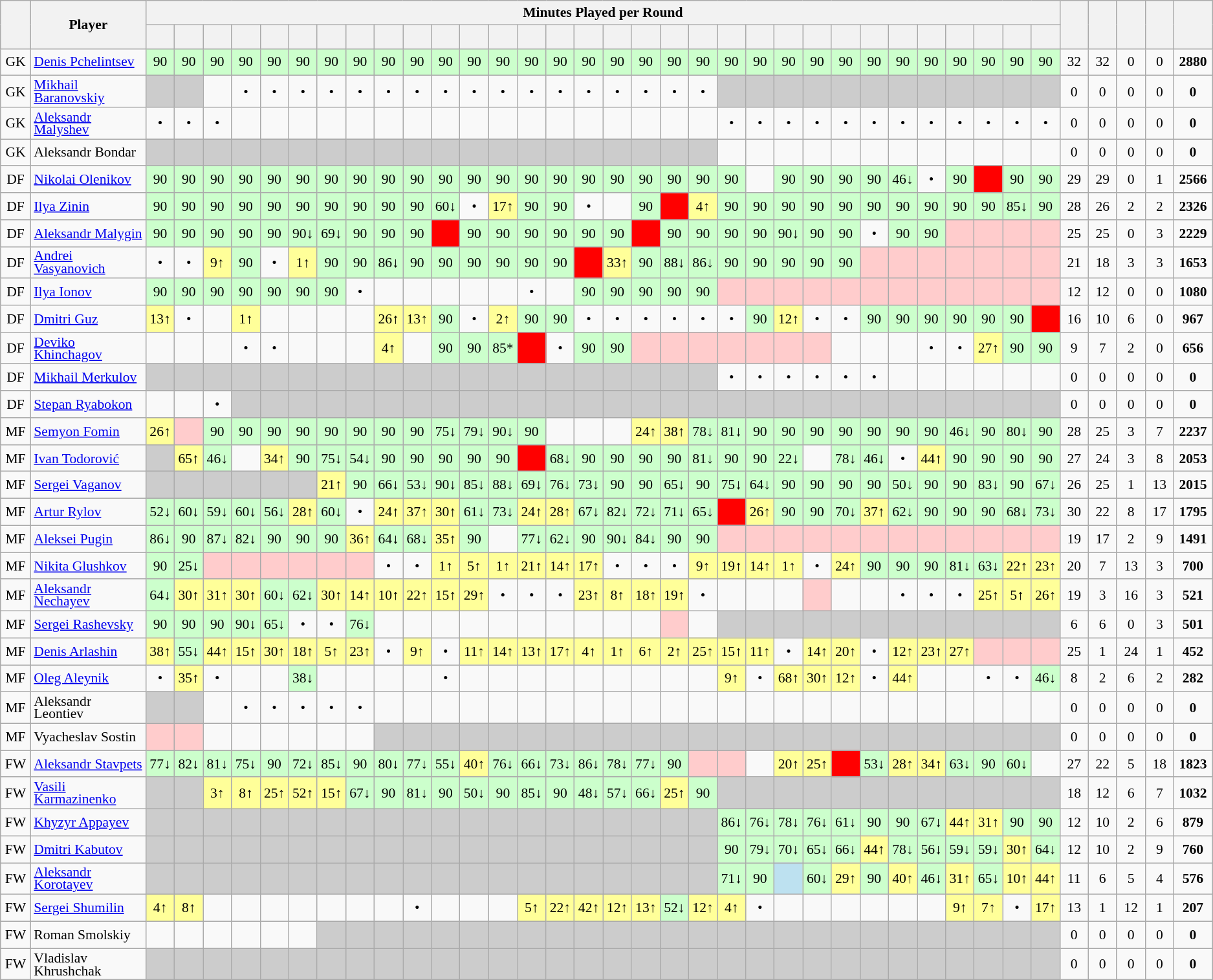<table class="wikitable" style="text-align:center; line-height: 90%; font-size:90%;">
<tr>
<th rowspan=2 width=30></th>
<th rowspan=2 width=170>Player</th>
<th colspan=32 height=18>Minutes Played per Round</th>
<th rowspan=2 width=40></th>
<th rowspan=2 width=40></th>
<th rowspan=2 width=40></th>
<th rowspan=2 width=40></th>
<th rowspan=2 width=40></th>
</tr>
<tr>
<th width=25 height=18></th>
<th width=25></th>
<th width=25></th>
<th width=25></th>
<th width=25></th>
<th width=25></th>
<th width=25></th>
<th width=25></th>
<th width=25></th>
<th width=25></th>
<th width=25></th>
<th width=25></th>
<th width=26></th>
<th width=25></th>
<th width=25></th>
<th width=25></th>
<th width=25></th>
<th width=25></th>
<th width=25></th>
<th width=25></th>
<th width=25></th>
<th width=25></th>
<th width=25></th>
<th width=25></th>
<th width=25></th>
<th width=25></th>
<th width=25></th>
<th width=25></th>
<th width=25></th>
<th width=25></th>
<th width=25></th>
<th width=25></th>
</tr>
<tr>
<td>GK</td>
<td align=left height=21> <a href='#'>Denis Pchelintsev</a></td>
<td bgcolor=#CCFFCC>90</td>
<td bgcolor=#CCFFCC>90</td>
<td bgcolor=#CCFFCC>90</td>
<td bgcolor=#CCFFCC>90</td>
<td bgcolor=#CCFFCC>90</td>
<td bgcolor=#CCFFCC>90</td>
<td bgcolor=#CCFFCC>90</td>
<td bgcolor=#CCFFCC>90</td>
<td bgcolor=#CCFFCC>90</td>
<td bgcolor=#CCFFCC>90</td>
<td bgcolor=#CCFFCC>90</td>
<td bgcolor=#CCFFCC>90</td>
<td bgcolor=#CCFFCC>90</td>
<td bgcolor=#CCFFCC>90</td>
<td bgcolor=#CCFFCC>90</td>
<td bgcolor=#CCFFCC>90</td>
<td bgcolor=#CCFFCC>90</td>
<td bgcolor=#CCFFCC>90</td>
<td bgcolor=#CCFFCC>90</td>
<td bgcolor=#CCFFCC>90</td>
<td bgcolor=#CCFFCC>90</td>
<td bgcolor=#CCFFCC>90</td>
<td bgcolor=#CCFFCC>90</td>
<td bgcolor=#CCFFCC>90</td>
<td bgcolor=#CCFFCC>90</td>
<td bgcolor=#CCFFCC>90</td>
<td bgcolor=#CCFFCC>90</td>
<td bgcolor=#CCFFCC>90</td>
<td bgcolor=#CCFFCC>90</td>
<td bgcolor=#CCFFCC>90</td>
<td bgcolor=#CCFFCC>90</td>
<td bgcolor=#CCFFCC>90</td>
<td>32</td>
<td>32</td>
<td>0</td>
<td>0</td>
<td><strong>2880</strong></td>
</tr>
<tr>
<td>GK</td>
<td align=left height=21> <a href='#'>Mikhail Baranovskiy</a></td>
<td bgcolor=#CCCCCC></td>
<td bgcolor=#CCCCCC></td>
<td></td>
<td>•</td>
<td>•</td>
<td>•</td>
<td>•</td>
<td>•</td>
<td>•</td>
<td>•</td>
<td>•</td>
<td>•</td>
<td>•</td>
<td>•</td>
<td>•</td>
<td>•</td>
<td>•</td>
<td>•</td>
<td>•</td>
<td>•</td>
<td bgcolor=#CCCCCC></td>
<td bgcolor=#CCCCCC></td>
<td bgcolor=#CCCCCC></td>
<td bgcolor=#CCCCCC></td>
<td bgcolor=#CCCCCC></td>
<td bgcolor=#CCCCCC></td>
<td bgcolor=#CCCCCC></td>
<td bgcolor=#CCCCCC></td>
<td bgcolor=#CCCCCC></td>
<td bgcolor=#CCCCCC></td>
<td bgcolor=#CCCCCC></td>
<td bgcolor=#CCCCCC></td>
<td>0</td>
<td>0</td>
<td>0</td>
<td>0</td>
<td><strong>0</strong></td>
</tr>
<tr>
<td>GK</td>
<td align=left height=21> <a href='#'>Aleksandr Malyshev</a></td>
<td>•</td>
<td>•</td>
<td>•</td>
<td></td>
<td></td>
<td></td>
<td></td>
<td></td>
<td></td>
<td></td>
<td></td>
<td></td>
<td></td>
<td></td>
<td></td>
<td></td>
<td></td>
<td></td>
<td></td>
<td></td>
<td>•</td>
<td>•</td>
<td>•</td>
<td>•</td>
<td>•</td>
<td>•</td>
<td>•</td>
<td>•</td>
<td>•</td>
<td>•</td>
<td>•</td>
<td>•</td>
<td>0</td>
<td>0</td>
<td>0</td>
<td>0</td>
<td><strong>0</strong></td>
</tr>
<tr>
<td>GK</td>
<td align=left height=21> Aleksandr Bondar</td>
<td bgcolor=#CCCCCC></td>
<td bgcolor=#CCCCCC></td>
<td bgcolor=#CCCCCC></td>
<td bgcolor=#CCCCCC></td>
<td bgcolor=#CCCCCC></td>
<td bgcolor=#CCCCCC></td>
<td bgcolor=#CCCCCC></td>
<td bgcolor=#CCCCCC></td>
<td bgcolor=#CCCCCC></td>
<td bgcolor=#CCCCCC></td>
<td bgcolor=#CCCCCC></td>
<td bgcolor=#CCCCCC></td>
<td bgcolor=#CCCCCC></td>
<td bgcolor=#CCCCCC></td>
<td bgcolor=#CCCCCC></td>
<td bgcolor=#CCCCCC></td>
<td bgcolor=#CCCCCC></td>
<td bgcolor=#CCCCCC></td>
<td bgcolor=#CCCCCC></td>
<td bgcolor=#CCCCCC></td>
<td></td>
<td></td>
<td></td>
<td></td>
<td></td>
<td></td>
<td></td>
<td></td>
<td></td>
<td></td>
<td></td>
<td></td>
<td>0</td>
<td>0</td>
<td>0</td>
<td>0</td>
<td><strong>0</strong></td>
</tr>
<tr>
<td>DF</td>
<td align=left height=21> <a href='#'>Nikolai Olenikov</a></td>
<td bgcolor=#CCFFCC>90</td>
<td bgcolor=#CCFFCC>90</td>
<td bgcolor=#CCFFCC>90</td>
<td bgcolor=#CCFFCC>90</td>
<td bgcolor=#CCFFCC>90</td>
<td bgcolor=#CCFFCC>90</td>
<td bgcolor=#CCFFCC>90</td>
<td bgcolor=#CCFFCC>90</td>
<td bgcolor=#CCFFCC>90</td>
<td bgcolor=#CCFFCC>90</td>
<td bgcolor=#CCFFCC>90</td>
<td bgcolor=#CCFFCC>90</td>
<td bgcolor=#CCFFCC>90</td>
<td bgcolor=#CCFFCC>90</td>
<td bgcolor=#CCFFCC>90</td>
<td bgcolor=#CCFFCC>90</td>
<td bgcolor=#CCFFCC>90</td>
<td bgcolor=#CCFFCC>90</td>
<td bgcolor=#CCFFCC>90</td>
<td bgcolor=#CCFFCC>90</td>
<td bgcolor=#CCFFCC>90</td>
<td></td>
<td bgcolor=#CCFFCC>90</td>
<td bgcolor=#CCFFCC>90</td>
<td bgcolor=#CCFFCC>90</td>
<td bgcolor=#CCFFCC>90</td>
<td bgcolor=#CCFFCC>46↓</td>
<td>•</td>
<td bgcolor=#CCFFCC>90</td>
<td bgcolor=#FF0000></td>
<td bgcolor=#CCFFCC>90</td>
<td bgcolor=#CCFFCC>90</td>
<td>29</td>
<td>29</td>
<td>0</td>
<td>1</td>
<td><strong>2566</strong></td>
</tr>
<tr>
<td>DF</td>
<td align=left height=21> <a href='#'>Ilya Zinin</a></td>
<td bgcolor=#CCFFCC>90</td>
<td bgcolor=#CCFFCC>90</td>
<td bgcolor=#CCFFCC>90</td>
<td bgcolor=#CCFFCC>90</td>
<td bgcolor=#CCFFCC>90</td>
<td bgcolor=#CCFFCC>90</td>
<td bgcolor=#CCFFCC>90</td>
<td bgcolor=#CCFFCC>90</td>
<td bgcolor=#CCFFCC>90</td>
<td bgcolor=#CCFFCC>90</td>
<td bgcolor=#CCFFCC>60↓</td>
<td>•</td>
<td bgcolor=#FFFF99>17↑</td>
<td bgcolor=#CCFFCC>90</td>
<td bgcolor=#CCFFCC>90</td>
<td>•</td>
<td></td>
<td bgcolor=#CCFFCC>90</td>
<td bgcolor=#FF0000></td>
<td bgcolor=#FFFF99>4↑</td>
<td bgcolor=#CCFFCC>90</td>
<td bgcolor=#CCFFCC>90</td>
<td bgcolor=#CCFFCC>90</td>
<td bgcolor=#CCFFCC>90</td>
<td bgcolor=#CCFFCC>90</td>
<td bgcolor=#CCFFCC>90</td>
<td bgcolor=#CCFFCC>90</td>
<td bgcolor=#CCFFCC>90</td>
<td bgcolor=#CCFFCC>90</td>
<td bgcolor=#CCFFCC>90</td>
<td bgcolor=#CCFFCC>85↓</td>
<td bgcolor=#CCFFCC>90</td>
<td>28</td>
<td>26</td>
<td>2</td>
<td>2</td>
<td><strong>2326</strong></td>
</tr>
<tr>
<td>DF</td>
<td align=left height=21> <a href='#'>Aleksandr Malygin</a></td>
<td bgcolor=#CCFFCC>90</td>
<td bgcolor=#CCFFCC>90</td>
<td bgcolor=#CCFFCC>90</td>
<td bgcolor=#CCFFCC>90</td>
<td bgcolor=#CCFFCC>90</td>
<td bgcolor=#CCFFCC>90↓</td>
<td bgcolor=#CCFFCC>69↓</td>
<td bgcolor=#CCFFCC>90</td>
<td bgcolor=#CCFFCC>90</td>
<td bgcolor=#CCFFCC>90</td>
<td bgcolor=#FF0000></td>
<td bgcolor=#CCFFCC>90</td>
<td bgcolor=#CCFFCC>90</td>
<td bgcolor=#CCFFCC>90</td>
<td bgcolor=#CCFFCC>90</td>
<td bgcolor=#CCFFCC>90</td>
<td bgcolor=#CCFFCC>90</td>
<td bgcolor=#FF0000></td>
<td bgcolor=#CCFFCC>90</td>
<td bgcolor=#CCFFCC>90</td>
<td bgcolor=#CCFFCC>90</td>
<td bgcolor=#CCFFCC>90</td>
<td bgcolor=#CCFFCC>90↓</td>
<td bgcolor=#CCFFCC>90</td>
<td bgcolor=#CCFFCC>90</td>
<td>•</td>
<td bgcolor=#CCFFCC>90</td>
<td bgcolor=#CCFFCC>90</td>
<td bgcolor=#FFCCCC></td>
<td bgcolor=#FFCCCC></td>
<td bgcolor=#FFCCCC></td>
<td bgcolor=#FFCCCC></td>
<td>25</td>
<td>25</td>
<td>0</td>
<td>3</td>
<td><strong>2229</strong></td>
</tr>
<tr>
<td>DF</td>
<td align=left height=21> <a href='#'>Andrei Vasyanovich</a></td>
<td>•</td>
<td>•</td>
<td bgcolor=#FFFF99>9↑</td>
<td bgcolor=#CCFFCC>90</td>
<td>•</td>
<td bgcolor=#FFFF99>1↑</td>
<td bgcolor=#CCFFCC>90</td>
<td bgcolor=#CCFFCC>90</td>
<td bgcolor=#CCFFCC>86↓</td>
<td bgcolor=#CCFFCC>90</td>
<td bgcolor=#CCFFCC>90</td>
<td bgcolor=#CCFFCC>90</td>
<td bgcolor=#CCFFCC>90</td>
<td bgcolor=#CCFFCC>90</td>
<td bgcolor=#CCFFCC>90</td>
<td bgcolor=#FF0000></td>
<td bgcolor=#FFFF99>33↑</td>
<td bgcolor=#CCFFCC>90</td>
<td bgcolor=#CCFFCC>88↓</td>
<td bgcolor=#CCFFCC>86↓</td>
<td bgcolor=#CCFFCC>90</td>
<td bgcolor=#CCFFCC>90</td>
<td bgcolor=#CCFFCC>90</td>
<td bgcolor=#CCFFCC>90</td>
<td bgcolor=#CCFFCC>90</td>
<td bgcolor=#FFCCCC></td>
<td bgcolor=#FFCCCC></td>
<td bgcolor=#FFCCCC></td>
<td bgcolor=#FFCCCC></td>
<td bgcolor=#FFCCCC></td>
<td bgcolor=#FFCCCC></td>
<td bgcolor=#FFCCCC></td>
<td>21</td>
<td>18</td>
<td>3</td>
<td>3</td>
<td><strong>1653</strong></td>
</tr>
<tr>
<td>DF</td>
<td align=left height=21> <a href='#'>Ilya Ionov</a></td>
<td bgcolor=#CCFFCC>90</td>
<td bgcolor=#CCFFCC>90</td>
<td bgcolor=#CCFFCC>90</td>
<td bgcolor=#CCFFCC>90</td>
<td bgcolor=#CCFFCC>90</td>
<td bgcolor=#CCFFCC>90</td>
<td bgcolor=#CCFFCC>90</td>
<td>•</td>
<td></td>
<td></td>
<td></td>
<td></td>
<td></td>
<td>•</td>
<td></td>
<td bgcolor=#CCFFCC>90</td>
<td bgcolor=#CCFFCC>90</td>
<td bgcolor=#CCFFCC>90</td>
<td bgcolor=#CCFFCC>90</td>
<td bgcolor=#CCFFCC>90</td>
<td bgcolor=#FFCCCC></td>
<td bgcolor=#FFCCCC></td>
<td bgcolor=#FFCCCC></td>
<td bgcolor=#FFCCCC></td>
<td bgcolor=#FFCCCC></td>
<td bgcolor=#FFCCCC></td>
<td bgcolor=#FFCCCC></td>
<td bgcolor=#FFCCCC></td>
<td bgcolor=#FFCCCC></td>
<td bgcolor=#FFCCCC></td>
<td bgcolor=#FFCCCC></td>
<td bgcolor=#FFCCCC></td>
<td>12</td>
<td>12</td>
<td>0</td>
<td>0</td>
<td><strong>1080</strong></td>
</tr>
<tr>
<td>DF</td>
<td align=left height=21> <a href='#'>Dmitri Guz</a></td>
<td bgcolor=#FFFF99>13↑</td>
<td>•</td>
<td></td>
<td bgcolor=#FFFF99>1↑</td>
<td></td>
<td></td>
<td></td>
<td></td>
<td bgcolor=#FFFF99>26↑</td>
<td bgcolor=#FFFF99>13↑</td>
<td bgcolor=#CCFFCC>90</td>
<td>•</td>
<td bgcolor=#FFFF99>2↑</td>
<td bgcolor=#CCFFCC>90</td>
<td bgcolor=#CCFFCC>90</td>
<td>•</td>
<td>•</td>
<td>•</td>
<td>•</td>
<td>•</td>
<td>•</td>
<td bgcolor=#CCFFCC>90</td>
<td bgcolor=#FFFF99>12↑</td>
<td>•</td>
<td>•</td>
<td bgcolor=#CCFFCC>90</td>
<td bgcolor=#CCFFCC>90</td>
<td bgcolor=#CCFFCC>90</td>
<td bgcolor=#CCFFCC>90</td>
<td bgcolor=#CCFFCC>90</td>
<td bgcolor=#CCFFCC>90</td>
<td bgcolor=#FF0000></td>
<td>16</td>
<td>10</td>
<td>6</td>
<td>0</td>
<td><strong>967</strong></td>
</tr>
<tr>
<td>DF</td>
<td align=left height=21> <a href='#'>Deviko Khinchagov</a></td>
<td></td>
<td></td>
<td></td>
<td>•</td>
<td>•</td>
<td></td>
<td></td>
<td></td>
<td bgcolor=#FFFF99>4↑</td>
<td></td>
<td bgcolor=#CCFFCC>90</td>
<td bgcolor=#CCFFCC>90</td>
<td bgcolor=#CCFFCC>85*</td>
<td bgcolor=#FF0000></td>
<td>•</td>
<td bgcolor=#CCFFCC>90</td>
<td bgcolor=#CCFFCC>90</td>
<td bgcolor=#FFCCCC></td>
<td bgcolor=#FFCCCC></td>
<td bgcolor=#FFCCCC></td>
<td bgcolor=#FFCCCC></td>
<td bgcolor=#FFCCCC></td>
<td bgcolor=#FFCCCC></td>
<td bgcolor=#FFCCCC></td>
<td></td>
<td></td>
<td></td>
<td>•</td>
<td>•</td>
<td bgcolor=#FFFF99>27↑</td>
<td bgcolor=#CCFFCC>90</td>
<td bgcolor=#CCFFCC>90</td>
<td>9</td>
<td>7</td>
<td>2</td>
<td>0</td>
<td><strong>656</strong></td>
</tr>
<tr>
<td>DF</td>
<td align=left height=21> <a href='#'>Mikhail Merkulov</a></td>
<td bgcolor=#CCCCCC></td>
<td bgcolor=#CCCCCC></td>
<td bgcolor=#CCCCCC></td>
<td bgcolor=#CCCCCC></td>
<td bgcolor=#CCCCCC></td>
<td bgcolor=#CCCCCC></td>
<td bgcolor=#CCCCCC></td>
<td bgcolor=#CCCCCC></td>
<td bgcolor=#CCCCCC></td>
<td bgcolor=#CCCCCC></td>
<td bgcolor=#CCCCCC></td>
<td bgcolor=#CCCCCC></td>
<td bgcolor=#CCCCCC></td>
<td bgcolor=#CCCCCC></td>
<td bgcolor=#CCCCCC></td>
<td bgcolor=#CCCCCC></td>
<td bgcolor=#CCCCCC></td>
<td bgcolor=#CCCCCC></td>
<td bgcolor=#CCCCCC></td>
<td bgcolor=#CCCCCC></td>
<td>•</td>
<td>•</td>
<td>•</td>
<td>•</td>
<td>•</td>
<td>•</td>
<td></td>
<td></td>
<td></td>
<td></td>
<td></td>
<td></td>
<td>0</td>
<td>0</td>
<td>0</td>
<td>0</td>
<td><strong>0</strong></td>
</tr>
<tr>
<td>DF</td>
<td align=left height=21> <a href='#'>Stepan Ryabokon</a></td>
<td></td>
<td></td>
<td>•</td>
<td bgcolor=#CCCCCC></td>
<td bgcolor=#CCCCCC></td>
<td bgcolor=#CCCCCC></td>
<td bgcolor=#CCCCCC></td>
<td bgcolor=#CCCCCC></td>
<td bgcolor=#CCCCCC></td>
<td bgcolor=#CCCCCC></td>
<td bgcolor=#CCCCCC></td>
<td bgcolor=#CCCCCC></td>
<td bgcolor=#CCCCCC></td>
<td bgcolor=#CCCCCC></td>
<td bgcolor=#CCCCCC></td>
<td bgcolor=#CCCCCC></td>
<td bgcolor=#CCCCCC></td>
<td bgcolor=#CCCCCC></td>
<td bgcolor=#CCCCCC></td>
<td bgcolor=#CCCCCC></td>
<td bgcolor=#CCCCCC></td>
<td bgcolor=#CCCCCC></td>
<td bgcolor=#CCCCCC></td>
<td bgcolor=#CCCCCC></td>
<td bgcolor=#CCCCCC></td>
<td bgcolor=#CCCCCC></td>
<td bgcolor=#CCCCCC></td>
<td bgcolor=#CCCCCC></td>
<td bgcolor=#CCCCCC></td>
<td bgcolor=#CCCCCC></td>
<td bgcolor=#CCCCCC></td>
<td bgcolor=#CCCCCC></td>
<td>0</td>
<td>0</td>
<td>0</td>
<td>0</td>
<td><strong>0</strong></td>
</tr>
<tr>
<td>MF</td>
<td align=left height=21> <a href='#'>Semyon Fomin</a></td>
<td bgcolor=#FFFF99>26↑</td>
<td bgcolor=#FFCCCC></td>
<td bgcolor=#CCFFCC>90</td>
<td bgcolor=#CCFFCC>90</td>
<td bgcolor=#CCFFCC>90</td>
<td bgcolor=#CCFFCC>90</td>
<td bgcolor=#CCFFCC>90</td>
<td bgcolor=#CCFFCC>90</td>
<td bgcolor=#CCFFCC>90</td>
<td bgcolor=#CCFFCC>90</td>
<td bgcolor=#CCFFCC>75↓</td>
<td bgcolor=#CCFFCC>79↓</td>
<td bgcolor=#CCFFCC>90↓</td>
<td bgcolor=#CCFFCC>90</td>
<td></td>
<td></td>
<td></td>
<td bgcolor=#FFFF99>24↑</td>
<td bgcolor=#FFFF99>38↑</td>
<td bgcolor=#CCFFCC>78↓</td>
<td bgcolor=#CCFFCC>81↓</td>
<td bgcolor=#CCFFCC>90</td>
<td bgcolor=#CCFFCC>90</td>
<td bgcolor=#CCFFCC>90</td>
<td bgcolor=#CCFFCC>90</td>
<td bgcolor=#CCFFCC>90</td>
<td bgcolor=#CCFFCC>90</td>
<td bgcolor=#CCFFCC>90</td>
<td bgcolor=#CCFFCC>46↓</td>
<td bgcolor=#CCFFCC>90</td>
<td bgcolor=#CCFFCC>80↓</td>
<td bgcolor=#CCFFCC>90</td>
<td>28</td>
<td>25</td>
<td>3</td>
<td>7</td>
<td><strong>2237</strong></td>
</tr>
<tr>
<td>MF</td>
<td align=left height=21> <a href='#'>Ivan Todorović</a></td>
<td bgcolor=#CCCCCC></td>
<td bgcolor=#FFFF99>65↑</td>
<td bgcolor=#CCFFCC>46↓</td>
<td></td>
<td bgcolor=#FFFF99>34↑</td>
<td bgcolor=#CCFFCC>90</td>
<td bgcolor=#CCFFCC>75↓</td>
<td bgcolor=#CCFFCC>54↓</td>
<td bgcolor=#CCFFCC>90</td>
<td bgcolor=#CCFFCC>90</td>
<td bgcolor=#CCFFCC>90</td>
<td bgcolor=#CCFFCC>90</td>
<td bgcolor=#CCFFCC>90</td>
<td bgcolor=#FF0000></td>
<td bgcolor=#CCFFCC>68↓</td>
<td bgcolor=#CCFFCC>90</td>
<td bgcolor=#CCFFCC>90</td>
<td bgcolor=#CCFFCC>90</td>
<td bgcolor=#CCFFCC>90</td>
<td bgcolor=#CCFFCC>81↓</td>
<td bgcolor=#CCFFCC>90</td>
<td bgcolor=#CCFFCC>90</td>
<td bgcolor=#CCFFCC>22↓</td>
<td></td>
<td bgcolor=#CCFFCC>78↓</td>
<td bgcolor=#CCFFCC>46↓</td>
<td>•</td>
<td bgcolor=#FFFF99>44↑</td>
<td bgcolor=#CCFFCC>90</td>
<td bgcolor=#CCFFCC>90</td>
<td bgcolor=#CCFFCC>90</td>
<td bgcolor=#CCFFCC>90</td>
<td>27</td>
<td>24</td>
<td>3</td>
<td>8</td>
<td><strong>2053</strong></td>
</tr>
<tr>
<td>MF</td>
<td align=left height=21> <a href='#'>Sergei Vaganov</a></td>
<td bgcolor=#CCCCCC></td>
<td bgcolor=#CCCCCC></td>
<td bgcolor=#CCCCCC></td>
<td bgcolor=#CCCCCC></td>
<td bgcolor=#CCCCCC></td>
<td bgcolor=#CCCCCC></td>
<td bgcolor=#FFFF99>21↑</td>
<td bgcolor=#CCFFCC>90</td>
<td bgcolor=#CCFFCC>66↓</td>
<td bgcolor=#CCFFCC>53↓</td>
<td bgcolor=#CCFFCC>90↓</td>
<td bgcolor=#CCFFCC>85↓</td>
<td bgcolor=#CCFFCC>88↓</td>
<td bgcolor=#CCFFCC>69↓</td>
<td bgcolor=#CCFFCC>76↓</td>
<td bgcolor=#CCFFCC>73↓</td>
<td bgcolor=#CCFFCC>90</td>
<td bgcolor=#CCFFCC>90</td>
<td bgcolor=#CCFFCC>65↓</td>
<td bgcolor=#CCFFCC>90</td>
<td bgcolor=#CCFFCC>75↓</td>
<td bgcolor=#CCFFCC>64↓</td>
<td bgcolor=#CCFFCC>90</td>
<td bgcolor=#CCFFCC>90</td>
<td bgcolor=#CCFFCC>90</td>
<td bgcolor=#CCFFCC>90</td>
<td bgcolor=#CCFFCC>50↓</td>
<td bgcolor=#CCFFCC>90</td>
<td bgcolor=#CCFFCC>90</td>
<td bgcolor=#CCFFCC>83↓</td>
<td bgcolor=#CCFFCC>90</td>
<td bgcolor=#CCFFCC>67↓</td>
<td>26</td>
<td>25</td>
<td>1</td>
<td>13</td>
<td><strong>2015</strong></td>
</tr>
<tr>
<td>MF</td>
<td align=left height=21> <a href='#'>Artur Rylov</a></td>
<td bgcolor=#CCFFCC>52↓</td>
<td bgcolor=#CCFFCC>60↓</td>
<td bgcolor=#CCFFCC>59↓</td>
<td bgcolor=#CCFFCC>60↓</td>
<td bgcolor=#CCFFCC>56↓</td>
<td bgcolor=#FFFF99>28↑</td>
<td bgcolor=#CCFFCC>60↓</td>
<td>•</td>
<td bgcolor=#FFFF99>24↑</td>
<td bgcolor=#FFFF99>37↑</td>
<td bgcolor=#FFFF99>30↑</td>
<td bgcolor=#CCFFCC>61↓</td>
<td bgcolor=#CCFFCC>73↓</td>
<td bgcolor=#FFFF99>24↑</td>
<td bgcolor=#FFFF99>28↑</td>
<td bgcolor=#CCFFCC>67↓</td>
<td bgcolor=#CCFFCC>82↓</td>
<td bgcolor=#CCFFCC>72↓</td>
<td bgcolor=#CCFFCC>71↓</td>
<td bgcolor=#CCFFCC>65↓</td>
<td bgcolor=#FF0000></td>
<td bgcolor=#FFFF99>26↑</td>
<td bgcolor=#CCFFCC>90</td>
<td bgcolor=#CCFFCC>90</td>
<td bgcolor=#CCFFCC>70↓</td>
<td bgcolor=#FFFF99>37↑</td>
<td bgcolor=#CCFFCC>62↓</td>
<td bgcolor=#CCFFCC>90</td>
<td bgcolor=#CCFFCC>90</td>
<td bgcolor=#CCFFCC>90</td>
<td bgcolor=#CCFFCC>68↓</td>
<td bgcolor=#CCFFCC>73↓</td>
<td>30</td>
<td>22</td>
<td>8</td>
<td>17</td>
<td><strong>1795</strong></td>
</tr>
<tr>
<td>MF</td>
<td align=left height=21> <a href='#'>Aleksei Pugin</a></td>
<td bgcolor=#CCFFCC>86↓</td>
<td bgcolor=#CCFFCC>90</td>
<td bgcolor=#CCFFCC>87↓</td>
<td bgcolor=#CCFFCC>82↓</td>
<td bgcolor=#CCFFCC>90</td>
<td bgcolor=#CCFFCC>90</td>
<td bgcolor=#CCFFCC>90</td>
<td bgcolor=#FFFF99>36↑</td>
<td bgcolor=#CCFFCC>64↓</td>
<td bgcolor=#CCFFCC>68↓</td>
<td bgcolor=#FFFF99>35↑</td>
<td bgcolor=#CCFFCC>90</td>
<td></td>
<td bgcolor=#CCFFCC>77↓</td>
<td bgcolor=#CCFFCC>62↓</td>
<td bgcolor=#CCFFCC>90</td>
<td bgcolor=#CCFFCC>90↓</td>
<td bgcolor=#CCFFCC>84↓</td>
<td bgcolor=#CCFFCC>90</td>
<td bgcolor=#CCFFCC>90</td>
<td bgcolor=#FFCCCC></td>
<td bgcolor=#FFCCCC></td>
<td bgcolor=#FFCCCC></td>
<td bgcolor=#FFCCCC></td>
<td bgcolor=#FFCCCC></td>
<td bgcolor=#FFCCCC></td>
<td bgcolor=#FFCCCC></td>
<td bgcolor=#FFCCCC></td>
<td bgcolor=#FFCCCC></td>
<td bgcolor=#FFCCCC></td>
<td bgcolor=#FFCCCC></td>
<td bgcolor=#FFCCCC></td>
<td>19</td>
<td>17</td>
<td>2</td>
<td>9</td>
<td><strong>1491</strong></td>
</tr>
<tr>
<td>MF</td>
<td align=left height=21> <a href='#'>Nikita Glushkov</a></td>
<td bgcolor=#CCFFCC>90</td>
<td bgcolor=#CCFFCC>25↓</td>
<td bgcolor=#FFCCCC></td>
<td bgcolor=#FFCCCC></td>
<td bgcolor=#FFCCCC></td>
<td bgcolor=#FFCCCC></td>
<td bgcolor=#FFCCCC></td>
<td bgcolor=#FFCCCC></td>
<td>•</td>
<td>•</td>
<td bgcolor=#FFFF99>1↑</td>
<td bgcolor=#FFFF99>5↑</td>
<td bgcolor=#FFFF99>1↑</td>
<td bgcolor=#FFFF99>21↑</td>
<td bgcolor=#FFFF99>14↑</td>
<td bgcolor=#FFFF99>17↑</td>
<td>•</td>
<td>•</td>
<td>•</td>
<td bgcolor=#FFFF99>9↑</td>
<td bgcolor=#FFFF99>19↑</td>
<td bgcolor=#FFFF99>14↑</td>
<td bgcolor=#FFFF99>1↑</td>
<td>•</td>
<td bgcolor=#FFFF99>24↑</td>
<td bgcolor=#CCFFCC>90</td>
<td bgcolor=#CCFFCC>90</td>
<td bgcolor=#CCFFCC>90</td>
<td bgcolor=#CCFFCC>81↓</td>
<td bgcolor=#CCFFCC>63↓</td>
<td bgcolor=#FFFF99>22↑</td>
<td bgcolor=#FFFF99>23↑</td>
<td>20</td>
<td>7</td>
<td>13</td>
<td>3</td>
<td><strong>700</strong></td>
</tr>
<tr>
<td>MF</td>
<td align=left height=21> <a href='#'>Aleksandr Nechayev</a></td>
<td bgcolor=#CCFFCC>64↓</td>
<td bgcolor=#FFFF99>30↑</td>
<td bgcolor=#FFFF99>31↑</td>
<td bgcolor=#FFFF99>30↑</td>
<td bgcolor=#CCFFCC>60↓</td>
<td bgcolor=#CCFFCC>62↓</td>
<td bgcolor=#FFFF99>30↑</td>
<td bgcolor=#FFFF99>14↑</td>
<td bgcolor=#FFFF99>10↑</td>
<td bgcolor=#FFFF99>22↑</td>
<td bgcolor=#FFFF99>15↑</td>
<td bgcolor=#FFFF99>29↑</td>
<td>•</td>
<td>•</td>
<td>•</td>
<td bgcolor=#FFFF99>23↑</td>
<td bgcolor=#FFFF99>8↑</td>
<td bgcolor=#FFFF99>18↑</td>
<td bgcolor=#FFFF99>19↑</td>
<td>•</td>
<td></td>
<td></td>
<td></td>
<td bgcolor=#FFCCCC></td>
<td></td>
<td></td>
<td>•</td>
<td>•</td>
<td>•</td>
<td bgcolor=#FFFF99>25↑</td>
<td bgcolor=#FFFF99>5↑</td>
<td bgcolor=#FFFF99>26↑</td>
<td>19</td>
<td>3</td>
<td>16</td>
<td>3</td>
<td><strong>521</strong></td>
</tr>
<tr>
<td>MF</td>
<td align=left height=21> <a href='#'>Sergei Rashevsky</a></td>
<td bgcolor=#CCFFCC>90</td>
<td bgcolor=#CCFFCC>90</td>
<td bgcolor=#CCFFCC>90</td>
<td bgcolor=#CCFFCC>90↓</td>
<td bgcolor=#CCFFCC>65↓</td>
<td>•</td>
<td>•</td>
<td bgcolor=#CCFFCC>76↓</td>
<td></td>
<td></td>
<td></td>
<td></td>
<td></td>
<td></td>
<td></td>
<td></td>
<td></td>
<td></td>
<td bgcolor=#FFCCCC></td>
<td></td>
<td bgcolor=#CCCCCC></td>
<td bgcolor=#CCCCCC></td>
<td bgcolor=#CCCCCC></td>
<td bgcolor=#CCCCCC></td>
<td bgcolor=#CCCCCC></td>
<td bgcolor=#CCCCCC></td>
<td bgcolor=#CCCCCC></td>
<td bgcolor=#CCCCCC></td>
<td bgcolor=#CCCCCC></td>
<td bgcolor=#CCCCCC></td>
<td bgcolor=#CCCCCC></td>
<td bgcolor=#CCCCCC></td>
<td>6</td>
<td>6</td>
<td>0</td>
<td>3</td>
<td><strong>501</strong></td>
</tr>
<tr>
<td>MF</td>
<td align=left height=21> <a href='#'>Denis Arlashin</a></td>
<td bgcolor=#FFFF99>38↑</td>
<td bgcolor=#CCFFCC>55↓</td>
<td bgcolor=#FFFF99>44↑</td>
<td bgcolor=#FFFF99>15↑</td>
<td bgcolor=#FFFF99>30↑</td>
<td bgcolor=#FFFF99>18↑</td>
<td bgcolor=#FFFF99>5↑</td>
<td bgcolor=#FFFF99>23↑</td>
<td>•</td>
<td bgcolor=#FFFF99>9↑</td>
<td>•</td>
<td bgcolor=#FFFF99>11↑</td>
<td bgcolor=#FFFF99>14↑</td>
<td bgcolor=#FFFF99>13↑</td>
<td bgcolor=#FFFF99>17↑</td>
<td bgcolor=#FFFF99>4↑</td>
<td bgcolor=#FFFF99>1↑</td>
<td bgcolor=#FFFF99>6↑</td>
<td bgcolor=#FFFF99>2↑</td>
<td bgcolor=#FFFF99>25↑</td>
<td bgcolor=#FFFF99>15↑</td>
<td bgcolor=#FFFF99>11↑</td>
<td>•</td>
<td bgcolor=#FFFF99>14↑</td>
<td bgcolor=#FFFF99>20↑</td>
<td>•</td>
<td bgcolor=#FFFF99>12↑</td>
<td bgcolor=#FFFF99>23↑</td>
<td bgcolor=#FFFF99>27↑</td>
<td bgcolor=#FFCCCC></td>
<td bgcolor=#FFCCCC></td>
<td bgcolor=#FFCCCC></td>
<td>25</td>
<td>1</td>
<td>24</td>
<td>1</td>
<td><strong>452</strong></td>
</tr>
<tr>
<td>MF</td>
<td align=left height=21> <a href='#'>Oleg Aleynik</a></td>
<td>•</td>
<td bgcolor=#FFFF99>35↑</td>
<td>•</td>
<td></td>
<td></td>
<td bgcolor=#CCFFCC>38↓</td>
<td></td>
<td></td>
<td></td>
<td></td>
<td>•</td>
<td></td>
<td></td>
<td></td>
<td></td>
<td></td>
<td></td>
<td></td>
<td></td>
<td></td>
<td bgcolor=#FFFF99>9↑</td>
<td>•</td>
<td bgcolor=#FFFF99>68↑</td>
<td bgcolor=#FFFF99>30↑</td>
<td bgcolor=#FFFF99>12↑</td>
<td>•</td>
<td bgcolor=#FFFF99>44↑</td>
<td></td>
<td></td>
<td>•</td>
<td>•</td>
<td bgcolor=#CCFFCC>46↓</td>
<td>8</td>
<td>2</td>
<td>6</td>
<td>2</td>
<td><strong>282</strong></td>
</tr>
<tr>
<td>MF</td>
<td align=left height=21> Aleksandr Leontiev</td>
<td bgcolor=#CCCCCC></td>
<td bgcolor=#CCCCCC></td>
<td></td>
<td>•</td>
<td>•</td>
<td>•</td>
<td>•</td>
<td>•</td>
<td></td>
<td></td>
<td></td>
<td></td>
<td></td>
<td></td>
<td></td>
<td></td>
<td></td>
<td></td>
<td></td>
<td></td>
<td></td>
<td></td>
<td></td>
<td></td>
<td></td>
<td></td>
<td></td>
<td></td>
<td></td>
<td></td>
<td></td>
<td></td>
<td>0</td>
<td>0</td>
<td>0</td>
<td>0</td>
<td><strong>0</strong></td>
</tr>
<tr>
<td>MF</td>
<td align=left height=21> Vyacheslav Sostin</td>
<td bgcolor=#FFCCCC></td>
<td bgcolor=#FFCCCC></td>
<td></td>
<td></td>
<td></td>
<td></td>
<td></td>
<td></td>
<td bgcolor=#CCCCCC></td>
<td bgcolor=#CCCCCC></td>
<td bgcolor=#CCCCCC></td>
<td bgcolor=#CCCCCC></td>
<td bgcolor=#CCCCCC></td>
<td bgcolor=#CCCCCC></td>
<td bgcolor=#CCCCCC></td>
<td bgcolor=#CCCCCC></td>
<td bgcolor=#CCCCCC></td>
<td bgcolor=#CCCCCC></td>
<td bgcolor=#CCCCCC></td>
<td bgcolor=#CCCCCC></td>
<td bgcolor=#CCCCCC></td>
<td bgcolor=#CCCCCC></td>
<td bgcolor=#CCCCCC></td>
<td bgcolor=#CCCCCC></td>
<td bgcolor=#CCCCCC></td>
<td bgcolor=#CCCCCC></td>
<td bgcolor=#CCCCCC></td>
<td bgcolor=#CCCCCC></td>
<td bgcolor=#CCCCCC></td>
<td bgcolor=#CCCCCC></td>
<td bgcolor=#CCCCCC></td>
<td bgcolor=#CCCCCC></td>
<td>0</td>
<td>0</td>
<td>0</td>
<td>0</td>
<td><strong>0</strong></td>
</tr>
<tr>
<td>FW</td>
<td align=left height=21> <a href='#'>Aleksandr Stavpets</a></td>
<td bgcolor=#CCFFCC>77↓</td>
<td bgcolor=#CCFFCC>82↓</td>
<td bgcolor=#CCFFCC>81↓</td>
<td bgcolor=#CCFFCC>75↓</td>
<td bgcolor=#CCFFCC>90</td>
<td bgcolor=#CCFFCC>72↓</td>
<td bgcolor=#CCFFCC>85↓</td>
<td bgcolor=#CCFFCC>90</td>
<td bgcolor=#CCFFCC>80↓</td>
<td bgcolor=#CCFFCC>77↓</td>
<td bgcolor=#CCFFCC>55↓</td>
<td bgcolor=#FFFF99>40↑</td>
<td bgcolor=#CCFFCC>76↓</td>
<td bgcolor=#CCFFCC>66↓</td>
<td bgcolor=#CCFFCC>73↓</td>
<td bgcolor=#CCFFCC>86↓</td>
<td bgcolor=#CCFFCC>78↓</td>
<td bgcolor=#CCFFCC>77↓</td>
<td bgcolor=#CCFFCC>90</td>
<td bgcolor=#FFCCCC></td>
<td bgcolor=#FFCCCC></td>
<td></td>
<td bgcolor=#FFFF99>20↑</td>
<td bgcolor=#FFFF99>25↑</td>
<td bgcolor=#FF0000></td>
<td bgcolor=#CCFFCC>53↓</td>
<td bgcolor=#FFFF99>28↑</td>
<td bgcolor=#FFFF99>34↑</td>
<td bgcolor=#CCFFCC>63↓</td>
<td bgcolor=#CCFFCC>90</td>
<td bgcolor=#CCFFCC>60↓</td>
<td></td>
<td>27</td>
<td>22</td>
<td>5</td>
<td>18</td>
<td><strong>1823</strong></td>
</tr>
<tr>
<td>FW</td>
<td align=left height=21> <a href='#'>Vasili Karmazinenko</a></td>
<td bgcolor=#CCCCCC></td>
<td bgcolor=#CCCCCC></td>
<td bgcolor=#FFFF99>3↑</td>
<td bgcolor=#FFFF99>8↑</td>
<td bgcolor=#FFFF99>25↑</td>
<td bgcolor=#FFFF99>52↑</td>
<td bgcolor=#FFFF99>15↑</td>
<td bgcolor=#CCFFCC>67↓</td>
<td bgcolor=#CCFFCC>90</td>
<td bgcolor=#CCFFCC>81↓</td>
<td bgcolor=#CCFFCC>90</td>
<td bgcolor=#CCFFCC>50↓</td>
<td bgcolor=#CCFFCC>90</td>
<td bgcolor=#CCFFCC>85↓</td>
<td bgcolor=#CCFFCC>90</td>
<td bgcolor=#CCFFCC>48↓</td>
<td bgcolor=#CCFFCC>57↓</td>
<td bgcolor=#CCFFCC>66↓</td>
<td bgcolor=#FFFF99>25↑</td>
<td bgcolor=#CCFFCC>90</td>
<td bgcolor=#CCCCCC></td>
<td bgcolor=#CCCCCC></td>
<td bgcolor=#CCCCCC></td>
<td bgcolor=#CCCCCC></td>
<td bgcolor=#CCCCCC></td>
<td bgcolor=#CCCCCC></td>
<td bgcolor=#CCCCCC></td>
<td bgcolor=#CCCCCC></td>
<td bgcolor=#CCCCCC></td>
<td bgcolor=#CCCCCC></td>
<td bgcolor=#CCCCCC></td>
<td bgcolor=#CCCCCC></td>
<td>18</td>
<td>12</td>
<td>6</td>
<td>7</td>
<td><strong>1032</strong></td>
</tr>
<tr>
<td>FW</td>
<td align=left height=21> <a href='#'>Khyzyr Appayev</a></td>
<td bgcolor=#CCCCCC></td>
<td bgcolor=#CCCCCC></td>
<td bgcolor=#CCCCCC></td>
<td bgcolor=#CCCCCC></td>
<td bgcolor=#CCCCCC></td>
<td bgcolor=#CCCCCC></td>
<td bgcolor=#CCCCCC></td>
<td bgcolor=#CCCCCC></td>
<td bgcolor=#CCCCCC></td>
<td bgcolor=#CCCCCC></td>
<td bgcolor=#CCCCCC></td>
<td bgcolor=#CCCCCC></td>
<td bgcolor=#CCCCCC></td>
<td bgcolor=#CCCCCC></td>
<td bgcolor=#CCCCCC></td>
<td bgcolor=#CCCCCC></td>
<td bgcolor=#CCCCCC></td>
<td bgcolor=#CCCCCC></td>
<td bgcolor=#CCCCCC></td>
<td bgcolor=#CCCCCC></td>
<td bgcolor=#CCFFCC>86↓</td>
<td bgcolor=#CCFFCC>76↓</td>
<td bgcolor=#CCFFCC>78↓</td>
<td bgcolor=#CCFFCC>76↓</td>
<td bgcolor=#CCFFCC>61↓</td>
<td bgcolor=#CCFFCC>90</td>
<td bgcolor=#CCFFCC>90</td>
<td bgcolor=#CCFFCC>67↓</td>
<td bgcolor=#FFFF99>44↑</td>
<td bgcolor=#FFFF99>31↑</td>
<td bgcolor=#CCFFCC>90</td>
<td bgcolor=#CCFFCC>90</td>
<td>12</td>
<td>10</td>
<td>2</td>
<td>6</td>
<td><strong>879</strong></td>
</tr>
<tr>
<td>FW</td>
<td align=left height=21> <a href='#'>Dmitri Kabutov</a></td>
<td bgcolor=#CCCCCC></td>
<td bgcolor=#CCCCCC></td>
<td bgcolor=#CCCCCC></td>
<td bgcolor=#CCCCCC></td>
<td bgcolor=#CCCCCC></td>
<td bgcolor=#CCCCCC></td>
<td bgcolor=#CCCCCC></td>
<td bgcolor=#CCCCCC></td>
<td bgcolor=#CCCCCC></td>
<td bgcolor=#CCCCCC></td>
<td bgcolor=#CCCCCC></td>
<td bgcolor=#CCCCCC></td>
<td bgcolor=#CCCCCC></td>
<td bgcolor=#CCCCCC></td>
<td bgcolor=#CCCCCC></td>
<td bgcolor=#CCCCCC></td>
<td bgcolor=#CCCCCC></td>
<td bgcolor=#CCCCCC></td>
<td bgcolor=#CCCCCC></td>
<td bgcolor=#CCCCCC></td>
<td bgcolor=#CCFFCC>90</td>
<td bgcolor=#CCFFCC>79↓</td>
<td bgcolor=#CCFFCC>70↓</td>
<td bgcolor=#CCFFCC>65↓</td>
<td bgcolor=#CCFFCC>66↓</td>
<td bgcolor=#FFFF99>44↑</td>
<td bgcolor=#CCFFCC>78↓</td>
<td bgcolor=#CCFFCC>56↓</td>
<td bgcolor=#CCFFCC>59↓</td>
<td bgcolor=#CCFFCC>59↓</td>
<td bgcolor=#FFFF99>30↑</td>
<td bgcolor=#CCFFCC>64↓</td>
<td>12</td>
<td>10</td>
<td>2</td>
<td>9</td>
<td><strong>760</strong></td>
</tr>
<tr>
<td>FW</td>
<td align=left height=21> <a href='#'>Aleksandr Korotayev</a></td>
<td bgcolor=#CCCCCC></td>
<td bgcolor=#CCCCCC></td>
<td bgcolor=#CCCCCC></td>
<td bgcolor=#CCCCCC></td>
<td bgcolor=#CCCCCC></td>
<td bgcolor=#CCCCCC></td>
<td bgcolor=#CCCCCC></td>
<td bgcolor=#CCCCCC></td>
<td bgcolor=#CCCCCC></td>
<td bgcolor=#CCCCCC></td>
<td bgcolor=#CCCCCC></td>
<td bgcolor=#CCCCCC></td>
<td bgcolor=#CCCCCC></td>
<td bgcolor=#CCCCCC></td>
<td bgcolor=#CCCCCC></td>
<td bgcolor=#CCCCCC></td>
<td bgcolor=#CCCCCC></td>
<td bgcolor=#CCCCCC></td>
<td bgcolor=#CCCCCC></td>
<td bgcolor=#CCCCCC></td>
<td bgcolor=#CCFFCC>71↓</td>
<td bgcolor=#CCFFCC>90</td>
<td bgcolor=#BDE1F0></td>
<td bgcolor=#CCFFCC>60↓</td>
<td bgcolor=#FFFF99>29↑</td>
<td bgcolor=#CCFFCC>90</td>
<td bgcolor=#FFFF99>40↑</td>
<td bgcolor=#CCFFCC>46↓</td>
<td bgcolor=#FFFF99>31↑</td>
<td bgcolor=#CCFFCC>65↓</td>
<td bgcolor=#FFFF99>10↑</td>
<td bgcolor=#FFFF99>44↑</td>
<td>11</td>
<td>6</td>
<td>5</td>
<td>4</td>
<td><strong>576</strong></td>
</tr>
<tr>
<td>FW</td>
<td align=left height=21> <a href='#'>Sergei Shumilin</a></td>
<td bgcolor=#FFFF99>4↑</td>
<td bgcolor=#FFFF99>8↑</td>
<td></td>
<td></td>
<td></td>
<td></td>
<td></td>
<td></td>
<td></td>
<td>•</td>
<td></td>
<td></td>
<td></td>
<td bgcolor=#FFFF99>5↑</td>
<td bgcolor=#FFFF99>22↑</td>
<td bgcolor=#FFFF99>42↑</td>
<td bgcolor=#FFFF99>12↑</td>
<td bgcolor=#FFFF99>13↑</td>
<td bgcolor=#CCFFCC>52↓</td>
<td bgcolor=#FFFF99>12↑</td>
<td bgcolor=#FFFF99>4↑</td>
<td>•</td>
<td></td>
<td></td>
<td></td>
<td></td>
<td></td>
<td></td>
<td bgcolor=#FFFF99>9↑</td>
<td bgcolor=#FFFF99>7↑</td>
<td>•</td>
<td bgcolor=#FFFF99>17↑</td>
<td>13</td>
<td>1</td>
<td>12</td>
<td>1</td>
<td><strong>207</strong></td>
</tr>
<tr>
<td>FW</td>
<td align=left height=21> Roman Smolskiy</td>
<td></td>
<td></td>
<td></td>
<td></td>
<td></td>
<td></td>
<td bgcolor=#CCCCCC></td>
<td bgcolor=#CCCCCC></td>
<td bgcolor=#CCCCCC></td>
<td bgcolor=#CCCCCC></td>
<td bgcolor=#CCCCCC></td>
<td bgcolor=#CCCCCC></td>
<td bgcolor=#CCCCCC></td>
<td bgcolor=#CCCCCC></td>
<td bgcolor=#CCCCCC></td>
<td bgcolor=#CCCCCC></td>
<td bgcolor=#CCCCCC></td>
<td bgcolor=#CCCCCC></td>
<td bgcolor=#CCCCCC></td>
<td bgcolor=#CCCCCC></td>
<td bgcolor=#CCCCCC></td>
<td bgcolor=#CCCCCC></td>
<td bgcolor=#CCCCCC></td>
<td bgcolor=#CCCCCC></td>
<td bgcolor=#CCCCCC></td>
<td bgcolor=#CCCCCC></td>
<td bgcolor=#CCCCCC></td>
<td bgcolor=#CCCCCC></td>
<td bgcolor=#CCCCCC></td>
<td bgcolor=#CCCCCC></td>
<td bgcolor=#CCCCCC></td>
<td bgcolor=#CCCCCC></td>
<td>0</td>
<td>0</td>
<td>0</td>
<td>0</td>
<td><strong>0</strong></td>
</tr>
<tr>
<td>FW</td>
<td align=left height=21> Vladislav Khrushchak</td>
<td bgcolor=#CCCCCC></td>
<td bgcolor=#CCCCCC></td>
<td bgcolor=#CCCCCC></td>
<td bgcolor=#CCCCCC></td>
<td bgcolor=#CCCCCC></td>
<td bgcolor=#CCCCCC></td>
<td bgcolor=#CCCCCC></td>
<td bgcolor=#CCCCCC></td>
<td bgcolor=#CCCCCC></td>
<td bgcolor=#CCCCCC></td>
<td bgcolor=#CCCCCC></td>
<td bgcolor=#CCCCCC></td>
<td bgcolor=#CCCCCC></td>
<td bgcolor=#CCCCCC></td>
<td bgcolor=#CCCCCC></td>
<td bgcolor=#CCCCCC></td>
<td bgcolor=#CCCCCC></td>
<td bgcolor=#CCCCCC></td>
<td bgcolor=#CCCCCC></td>
<td bgcolor=#CCCCCC></td>
<td bgcolor=#CCCCCC></td>
<td bgcolor=#CCCCCC></td>
<td bgcolor=#CCCCCC></td>
<td bgcolor=#CCCCCC></td>
<td bgcolor=#CCCCCC></td>
<td bgcolor=#CCCCCC></td>
<td bgcolor=#CCCCCC></td>
<td bgcolor=#CCCCCC></td>
<td bgcolor=#CCCCCC></td>
<td bgcolor=#CCCCCC></td>
<td bgcolor=#CCCCCC></td>
<td bgcolor=#CCCCCC></td>
<td>0</td>
<td>0</td>
<td>0</td>
<td>0</td>
<td><strong>0</strong></td>
</tr>
</table>
